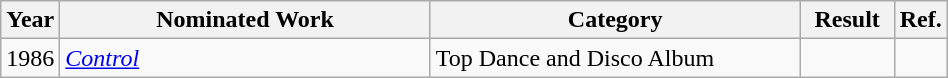<table class="wikitable" width="50%">
<tr>
<th width="5%">Year</th>
<th width="40%">Nominated Work</th>
<th width="40%">Category</th>
<th width="10%">Result</th>
<th width="5%">Ref.</th>
</tr>
<tr>
<td>1986</td>
<td><em><a href='#'>Control</a></em></td>
<td>Top Dance and Disco Album</td>
<td></td>
<td></td>
</tr>
</table>
